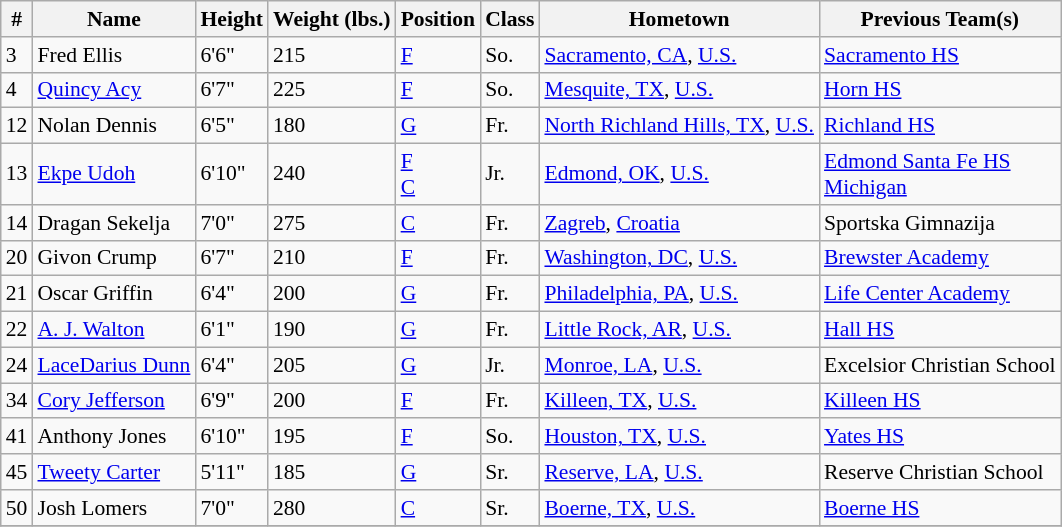<table class="wikitable" style="font-size: 90%">
<tr>
<th>#</th>
<th>Name</th>
<th>Height</th>
<th>Weight (lbs.)</th>
<th>Position</th>
<th>Class</th>
<th>Hometown</th>
<th>Previous Team(s)</th>
</tr>
<tr>
<td>3</td>
<td>Fred Ellis</td>
<td>6'6"</td>
<td>215</td>
<td><a href='#'>F</a></td>
<td>So.</td>
<td><a href='#'>Sacramento, CA</a>, <a href='#'>U.S.</a></td>
<td><a href='#'>Sacramento HS</a></td>
</tr>
<tr>
<td>4</td>
<td><a href='#'>Quincy Acy</a></td>
<td>6'7"</td>
<td>225</td>
<td><a href='#'>F</a></td>
<td>So.</td>
<td><a href='#'>Mesquite, TX</a>, <a href='#'>U.S.</a></td>
<td><a href='#'>Horn HS</a></td>
</tr>
<tr>
<td>12</td>
<td>Nolan Dennis</td>
<td>6'5"</td>
<td>180</td>
<td><a href='#'>G</a></td>
<td>Fr.</td>
<td><a href='#'>North Richland Hills, TX</a>, <a href='#'>U.S.</a></td>
<td><a href='#'>Richland HS</a></td>
</tr>
<tr>
<td>13</td>
<td><a href='#'>Ekpe Udoh</a></td>
<td>6'10"</td>
<td>240</td>
<td><a href='#'>F</a><br><a href='#'>C</a></td>
<td>Jr.</td>
<td><a href='#'>Edmond, OK</a>, <a href='#'>U.S.</a></td>
<td><a href='#'>Edmond Santa Fe HS</a><br><a href='#'>Michigan</a></td>
</tr>
<tr>
<td>14</td>
<td>Dragan Sekelja</td>
<td>7'0"</td>
<td>275</td>
<td><a href='#'>C</a></td>
<td>Fr.</td>
<td><a href='#'>Zagreb</a>, <a href='#'>Croatia</a></td>
<td>Sportska Gimnazija</td>
</tr>
<tr>
<td>20</td>
<td>Givon Crump</td>
<td>6'7"</td>
<td>210</td>
<td><a href='#'>F</a></td>
<td>Fr.</td>
<td><a href='#'>Washington, DC</a>, <a href='#'>U.S.</a></td>
<td><a href='#'>Brewster Academy</a></td>
</tr>
<tr>
<td>21</td>
<td>Oscar Griffin</td>
<td>6'4"</td>
<td>200</td>
<td><a href='#'>G</a></td>
<td>Fr.</td>
<td><a href='#'>Philadelphia, PA</a>, <a href='#'>U.S.</a></td>
<td><a href='#'>Life Center Academy</a></td>
</tr>
<tr>
<td>22</td>
<td><a href='#'>A. J. Walton</a></td>
<td>6'1"</td>
<td>190</td>
<td><a href='#'>G</a></td>
<td>Fr.</td>
<td><a href='#'>Little Rock, AR</a>, <a href='#'>U.S.</a></td>
<td><a href='#'>Hall HS</a></td>
</tr>
<tr>
<td>24</td>
<td><a href='#'>LaceDarius Dunn</a></td>
<td>6'4"</td>
<td>205</td>
<td><a href='#'>G</a></td>
<td>Jr.</td>
<td><a href='#'>Monroe, LA</a>, <a href='#'>U.S.</a></td>
<td>Excelsior Christian School</td>
</tr>
<tr>
<td>34</td>
<td><a href='#'>Cory Jefferson</a></td>
<td>6'9"</td>
<td>200</td>
<td><a href='#'>F</a></td>
<td>Fr.</td>
<td><a href='#'>Killeen, TX</a>, <a href='#'>U.S.</a></td>
<td><a href='#'>Killeen HS</a></td>
</tr>
<tr>
<td>41</td>
<td>Anthony Jones</td>
<td>6'10"</td>
<td>195</td>
<td><a href='#'>F</a></td>
<td>So.</td>
<td><a href='#'>Houston, TX</a>, <a href='#'>U.S.</a></td>
<td><a href='#'>Yates HS</a></td>
</tr>
<tr>
<td>45</td>
<td><a href='#'>Tweety Carter</a></td>
<td>5'11"</td>
<td>185</td>
<td><a href='#'>G</a></td>
<td>Sr.</td>
<td><a href='#'>Reserve, LA</a>, <a href='#'>U.S.</a></td>
<td>Reserve Christian School</td>
</tr>
<tr>
<td>50</td>
<td>Josh Lomers</td>
<td>7'0"</td>
<td>280</td>
<td><a href='#'>C</a></td>
<td>Sr.</td>
<td><a href='#'>Boerne, TX</a>, <a href='#'>U.S.</a></td>
<td><a href='#'>Boerne HS</a></td>
</tr>
<tr>
</tr>
</table>
